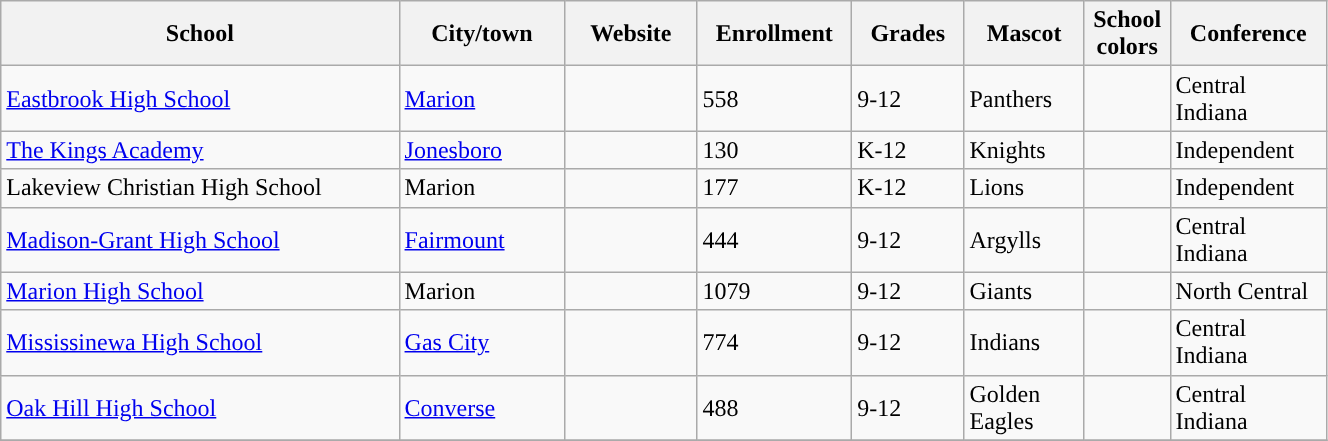<table class="wikitable sortable" width="70%">
<tr>
<th width="20%">School</th>
<th width="08%">City/town</th>
<th width="06%">Website</th>
<th width="04%">Enrollment</th>
<th width="04%">Grades</th>
<th width="04%">Mascot</th>
<th width=01%>School colors</th>
<th width="04%">Conference</th>
</tr>
<tr>
<td><a href='#'>Eastbrook High School</a></td>
<td><a href='#'>Marion</a></td>
<td></td>
<td>558</td>
<td>9-12</td>
<td>Panthers</td>
<td>  </td>
<td>Central Indiana</td>
</tr>
<tr>
<td><a href='#'>The Kings Academy</a></td>
<td><a href='#'>Jonesboro</a></td>
<td></td>
<td>130</td>
<td>K-12</td>
<td>Knights</td>
<td></td>
<td>Independent</td>
</tr>
<tr>
<td>Lakeview Christian High School</td>
<td>Marion</td>
<td></td>
<td>177</td>
<td>K-12</td>
<td>Lions</td>
<td>  </td>
<td>Independent</td>
</tr>
<tr>
<td><a href='#'>Madison-Grant High School</a></td>
<td><a href='#'>Fairmount</a></td>
<td></td>
<td>444</td>
<td>9-12</td>
<td>Argylls</td>
<td>  </td>
<td>Central Indiana</td>
</tr>
<tr>
<td><a href='#'>Marion High School</a></td>
<td>Marion</td>
<td></td>
<td>1079</td>
<td>9-12</td>
<td>Giants</td>
<td> </td>
<td>North Central</td>
</tr>
<tr>
<td><a href='#'>Mississinewa High School</a></td>
<td><a href='#'>Gas City</a></td>
<td></td>
<td>774</td>
<td>9-12</td>
<td>Indians</td>
<td> </td>
<td>Central Indiana</td>
</tr>
<tr>
<td><a href='#'>Oak Hill High School</a></td>
<td><a href='#'>Converse</a></td>
<td></td>
<td>488</td>
<td>9-12</td>
<td>Golden Eagles</td>
<td>  </td>
<td>Central Indiana</td>
</tr>
<tr>
</tr>
</table>
